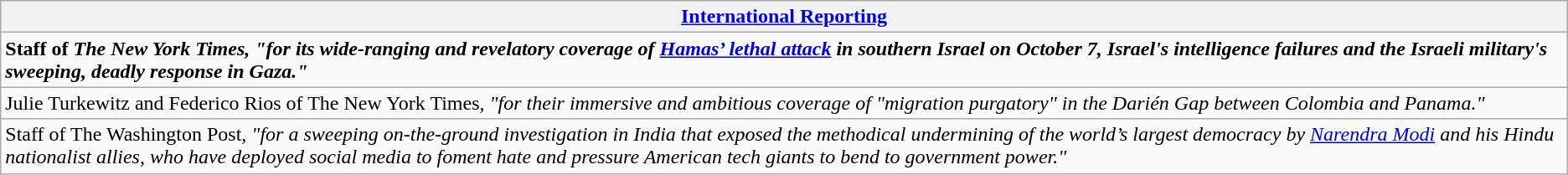<table class="wikitable" style="float:left; float:none;">
<tr>
<th><a href='#'>International Reporting</a></th>
</tr>
<tr>
<td><strong>Staff of <em>The New York Times<strong><em>, "for its wide-ranging and revelatory coverage of <a href='#'>Hamas’ lethal attack</a> in southern Israel on October 7, Israel's intelligence failures and the Israeli military's sweeping, deadly response in Gaza."</td>
</tr>
<tr>
<td>Julie Turkewitz and Federico Rios of </em>The New York Times<em>, "for their immersive and ambitious coverage of "migration purgatory" in the Darién Gap between Colombia and Panama."</td>
</tr>
<tr>
<td>Staff of </em>The Washington Post<em>, "for a sweeping on-the-ground investigation in India that exposed the methodical undermining of the world’s largest democracy by <a href='#'>Narendra Modi</a> and his Hindu nationalist allies, who have deployed social media to foment hate and pressure American tech giants to bend to government power."</td>
</tr>
</table>
